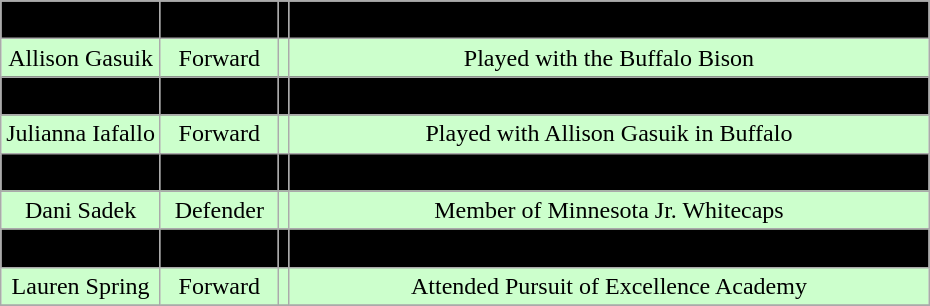<table class="wikitable">
<tr align="center">
</tr>
<tr align="center" bgcolor=" ">
<td>Jessica Dunne</td>
<td>Defender</td>
<td></td>
<td>Member of Chicago Fury</td>
</tr>
<tr align="center" bgcolor="#ccffcc">
<td>Allison Gasuik</td>
<td>Forward</td>
<td></td>
<td>Played with the Buffalo Bison</td>
</tr>
<tr align="center" bgcolor=" ">
<td>Selena Hunter</td>
<td>Goaltender</td>
<td></td>
<td>Redshirt in 2014–15; attended North American Hockey Academy</td>
</tr>
<tr align="center" bgcolor="#ccffcc">
<td>Julianna Iafallo</td>
<td>Forward</td>
<td></td>
<td>Played with Allison Gasuik in Buffalo</td>
</tr>
<tr align="center" bgcolor=" ">
<td>Alex LaMere</td>
<td>Goaltender</td>
<td></td>
<td>2014–15 Redshirt</td>
</tr>
<tr align="center" bgcolor="#ccffcc">
<td>Dani Sadek</td>
<td>Defender</td>
<td></td>
<td>Member of Minnesota Jr. Whitecaps</td>
</tr>
<tr align="center" bgcolor=" ">
<td>Kassidy Sauve</td>
<td>Goaltender</td>
<td></td>
<td>Minded the net for the Whitby Wolves</td>
</tr>
<tr align="center" bgcolor="#ccffcc">
<td>Lauren Spring</td>
<td>Forward</td>
<td></td>
<td>Attended Pursuit of Excellence Academy</td>
</tr>
<tr align="center" bgcolor=" ">
</tr>
</table>
